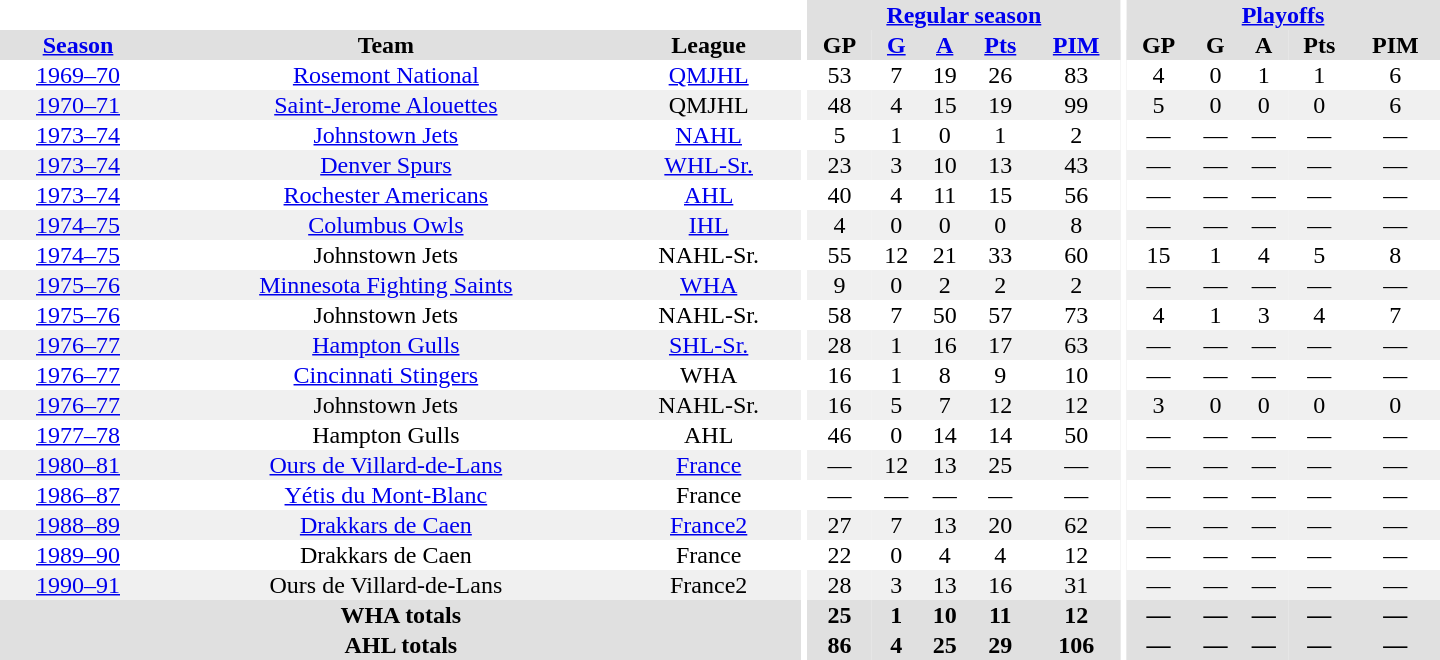<table border="0" cellpadding="1" cellspacing="0" style="text-align:center; width:60em">
<tr bgcolor="#e0e0e0">
<th colspan="3" bgcolor="#ffffff"></th>
<th rowspan="99" bgcolor="#ffffff"></th>
<th colspan="5"><a href='#'>Regular season</a></th>
<th rowspan="99" bgcolor="#ffffff"></th>
<th colspan="5"><a href='#'>Playoffs</a></th>
</tr>
<tr bgcolor="#e0e0e0">
<th><a href='#'>Season</a></th>
<th>Team</th>
<th>League</th>
<th>GP</th>
<th><a href='#'>G</a></th>
<th><a href='#'>A</a></th>
<th><a href='#'>Pts</a></th>
<th><a href='#'>PIM</a></th>
<th>GP</th>
<th>G</th>
<th>A</th>
<th>Pts</th>
<th>PIM</th>
</tr>
<tr>
<td><a href='#'>1969–70</a></td>
<td><a href='#'>Rosemont National</a></td>
<td><a href='#'>QMJHL</a></td>
<td>53</td>
<td>7</td>
<td>19</td>
<td>26</td>
<td>83</td>
<td>4</td>
<td>0</td>
<td>1</td>
<td>1</td>
<td>6</td>
</tr>
<tr bgcolor="#f0f0f0">
<td><a href='#'>1970–71</a></td>
<td><a href='#'>Saint-Jerome Alouettes</a></td>
<td>QMJHL</td>
<td>48</td>
<td>4</td>
<td>15</td>
<td>19</td>
<td>99</td>
<td>5</td>
<td>0</td>
<td>0</td>
<td>0</td>
<td>6</td>
</tr>
<tr>
<td><a href='#'>1973–74</a></td>
<td><a href='#'>Johnstown Jets</a></td>
<td><a href='#'>NAHL</a></td>
<td>5</td>
<td>1</td>
<td>0</td>
<td>1</td>
<td>2</td>
<td>—</td>
<td>—</td>
<td>—</td>
<td>—</td>
<td>—</td>
</tr>
<tr bgcolor="#f0f0f0">
<td><a href='#'>1973–74</a></td>
<td><a href='#'>Denver Spurs</a></td>
<td><a href='#'>WHL-Sr.</a></td>
<td>23</td>
<td>3</td>
<td>10</td>
<td>13</td>
<td>43</td>
<td>—</td>
<td>—</td>
<td>—</td>
<td>—</td>
<td>—</td>
</tr>
<tr>
<td><a href='#'>1973–74</a></td>
<td><a href='#'>Rochester Americans</a></td>
<td><a href='#'>AHL</a></td>
<td>40</td>
<td>4</td>
<td>11</td>
<td>15</td>
<td>56</td>
<td>—</td>
<td>—</td>
<td>—</td>
<td>—</td>
<td>—</td>
</tr>
<tr bgcolor="#f0f0f0">
<td><a href='#'>1974–75</a></td>
<td><a href='#'>Columbus Owls</a></td>
<td><a href='#'>IHL</a></td>
<td>4</td>
<td>0</td>
<td>0</td>
<td>0</td>
<td>8</td>
<td>—</td>
<td>—</td>
<td>—</td>
<td>—</td>
<td>—</td>
</tr>
<tr>
<td><a href='#'>1974–75</a></td>
<td>Johnstown Jets</td>
<td>NAHL-Sr.</td>
<td>55</td>
<td>12</td>
<td>21</td>
<td>33</td>
<td>60</td>
<td>15</td>
<td>1</td>
<td>4</td>
<td>5</td>
<td>8</td>
</tr>
<tr bgcolor="#f0f0f0">
<td><a href='#'>1975–76</a></td>
<td><a href='#'>Minnesota Fighting Saints</a></td>
<td><a href='#'>WHA</a></td>
<td>9</td>
<td>0</td>
<td>2</td>
<td>2</td>
<td>2</td>
<td>—</td>
<td>—</td>
<td>—</td>
<td>—</td>
<td>—</td>
</tr>
<tr>
<td><a href='#'>1975–76</a></td>
<td>Johnstown Jets</td>
<td>NAHL-Sr.</td>
<td>58</td>
<td>7</td>
<td>50</td>
<td>57</td>
<td>73</td>
<td>4</td>
<td>1</td>
<td>3</td>
<td>4</td>
<td>7</td>
</tr>
<tr bgcolor="#f0f0f0">
<td><a href='#'>1976–77</a></td>
<td><a href='#'>Hampton Gulls</a></td>
<td><a href='#'>SHL-Sr.</a></td>
<td>28</td>
<td>1</td>
<td>16</td>
<td>17</td>
<td>63</td>
<td>—</td>
<td>—</td>
<td>—</td>
<td>—</td>
<td>—</td>
</tr>
<tr>
<td><a href='#'>1976–77</a></td>
<td><a href='#'>Cincinnati Stingers</a></td>
<td>WHA</td>
<td>16</td>
<td>1</td>
<td>8</td>
<td>9</td>
<td>10</td>
<td>—</td>
<td>—</td>
<td>—</td>
<td>—</td>
<td>—</td>
</tr>
<tr bgcolor="#f0f0f0">
<td><a href='#'>1976–77</a></td>
<td>Johnstown Jets</td>
<td>NAHL-Sr.</td>
<td>16</td>
<td>5</td>
<td>7</td>
<td>12</td>
<td>12</td>
<td>3</td>
<td>0</td>
<td>0</td>
<td>0</td>
<td>0</td>
</tr>
<tr>
<td><a href='#'>1977–78</a></td>
<td>Hampton Gulls</td>
<td>AHL</td>
<td>46</td>
<td>0</td>
<td>14</td>
<td>14</td>
<td>50</td>
<td>—</td>
<td>—</td>
<td>—</td>
<td>—</td>
<td>—</td>
</tr>
<tr bgcolor="#f0f0f0">
<td><a href='#'>1980–81</a></td>
<td><a href='#'>Ours de Villard-de-Lans</a></td>
<td><a href='#'>France</a></td>
<td>—</td>
<td>12</td>
<td>13</td>
<td>25</td>
<td>—</td>
<td>—</td>
<td>—</td>
<td>—</td>
<td>—</td>
<td>—</td>
</tr>
<tr>
<td><a href='#'>1986–87</a></td>
<td><a href='#'>Yétis du Mont-Blanc</a></td>
<td>France</td>
<td>—</td>
<td>—</td>
<td>—</td>
<td>—</td>
<td>—</td>
<td>—</td>
<td>—</td>
<td>—</td>
<td>—</td>
<td>—</td>
</tr>
<tr bgcolor="#f0f0f0">
<td><a href='#'>1988–89</a></td>
<td><a href='#'>Drakkars de Caen</a></td>
<td><a href='#'>France2</a></td>
<td>27</td>
<td>7</td>
<td>13</td>
<td>20</td>
<td>62</td>
<td>—</td>
<td>—</td>
<td>—</td>
<td>—</td>
<td>—</td>
</tr>
<tr>
<td><a href='#'>1989–90</a></td>
<td>Drakkars de Caen</td>
<td>France</td>
<td>22</td>
<td>0</td>
<td>4</td>
<td>4</td>
<td>12</td>
<td>—</td>
<td>—</td>
<td>—</td>
<td>—</td>
<td>—</td>
</tr>
<tr bgcolor="#f0f0f0">
<td><a href='#'>1990–91</a></td>
<td>Ours de Villard-de-Lans</td>
<td>France2</td>
<td>28</td>
<td>3</td>
<td>13</td>
<td>16</td>
<td>31</td>
<td>—</td>
<td>—</td>
<td>—</td>
<td>—</td>
<td>—</td>
</tr>
<tr>
</tr>
<tr ALIGN="center" bgcolor="#e0e0e0">
<th colspan="3">WHA totals</th>
<th ALIGN="center">25</th>
<th ALIGN="center">1</th>
<th ALIGN="center">10</th>
<th ALIGN="center">11</th>
<th ALIGN="center">12</th>
<th ALIGN="center">—</th>
<th ALIGN="center">—</th>
<th ALIGN="center">—</th>
<th ALIGN="center">—</th>
<th ALIGN="center">—</th>
</tr>
<tr>
</tr>
<tr ALIGN="center" bgcolor="#e0e0e0">
<th colspan="3">AHL totals</th>
<th ALIGN="center">86</th>
<th ALIGN="center">4</th>
<th ALIGN="center">25</th>
<th ALIGN="center">29</th>
<th ALIGN="center">106</th>
<th ALIGN="center">—</th>
<th ALIGN="center">—</th>
<th ALIGN="center">—</th>
<th ALIGN="center">—</th>
<th ALIGN="center">—</th>
</tr>
</table>
